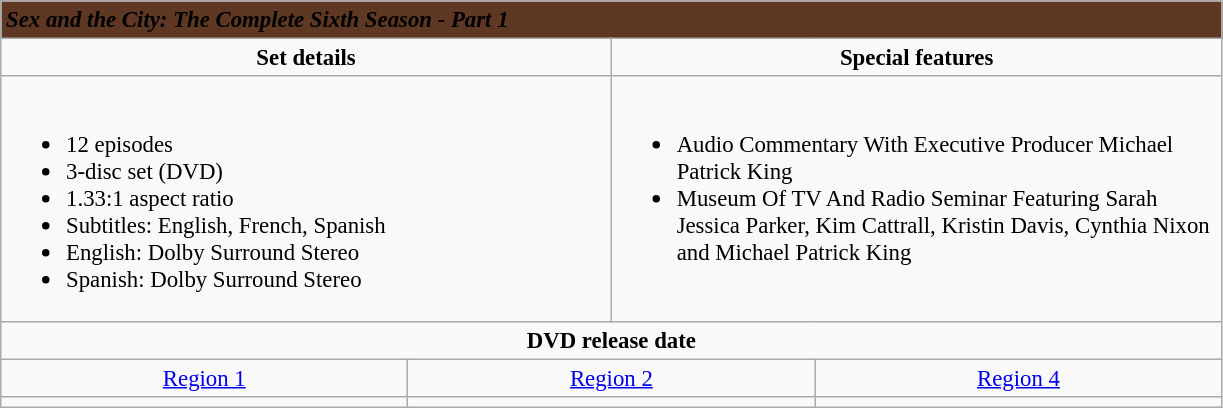<table class="wikitable" style="font-size: 95%;">
<tr style="background:#5e3823">
<td colspan="6"><span><strong><em>Sex and the City: The Complete Sixth Season - Part 1</em></strong></span></td>
</tr>
<tr style="text-align:center;">
<td style="width:400px;" colspan="3"><strong>Set details</strong></td>
<td style="width:400px;" colspan="3"><strong>Special features</strong></td>
</tr>
<tr valign="top">
<td colspan="3"  style="text-align:left; width:300px;"><br><ul><li>12 episodes</li><li>3-disc set (DVD)</li><li>1.33:1 aspect ratio</li><li>Subtitles: English, French, Spanish</li><li>English: Dolby Surround Stereo</li><li>Spanish: Dolby Surround Stereo</li></ul></td>
<td colspan="3" style="text-align:left; width:300px;"><br><ul><li>Audio Commentary With Executive Producer Michael Patrick King</li><li>Museum Of TV And Radio Seminar Featuring Sarah Jessica Parker, Kim Cattrall, Kristin Davis, Cynthia Nixon and Michael Patrick King</li></ul></td>
</tr>
<tr>
<td colspan="6" style="text-align:center;"><strong>DVD release date</strong></td>
</tr>
<tr style="text-align:center;">
<td colspan="2" style="text-align:center;"><a href='#'>Region 1</a></td>
<td colspan="2" style="text-align:center;"><a href='#'>Region 2</a></td>
<td colspan="2" style="text-align:center;"><a href='#'>Region 4</a></td>
</tr>
<tr style="text-align:center;">
<td colspan="2"></td>
<td colspan="2"></td>
<td colspan="2"></td>
</tr>
</table>
